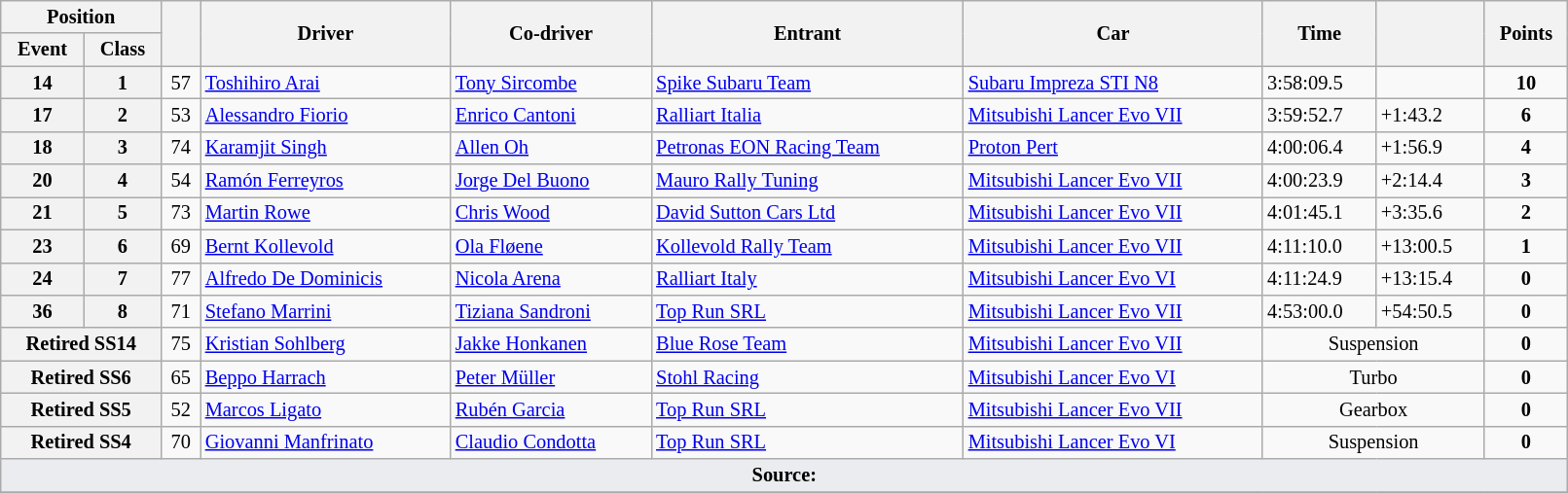<table class="wikitable" width=85% style="font-size: 85%;">
<tr>
<th colspan="2">Position</th>
<th rowspan="2"></th>
<th rowspan="2">Driver</th>
<th rowspan="2">Co-driver</th>
<th rowspan="2">Entrant</th>
<th rowspan="2">Car</th>
<th rowspan="2">Time</th>
<th rowspan="2"></th>
<th rowspan="2">Points</th>
</tr>
<tr>
<th>Event</th>
<th>Class</th>
</tr>
<tr>
<th>14</th>
<th>1</th>
<td align="center">57</td>
<td> <a href='#'>Toshihiro Arai</a></td>
<td> <a href='#'>Tony Sircombe</a></td>
<td> <a href='#'>Spike Subaru Team</a></td>
<td><a href='#'>Subaru Impreza STI N8</a></td>
<td>3:58:09.5</td>
<td></td>
<td align="center"><strong>10</strong></td>
</tr>
<tr>
<th>17</th>
<th>2</th>
<td align="center">53</td>
<td> <a href='#'>Alessandro Fiorio</a></td>
<td> <a href='#'>Enrico Cantoni</a></td>
<td> <a href='#'>Ralliart Italia</a></td>
<td><a href='#'>Mitsubishi Lancer Evo VII</a></td>
<td>3:59:52.7</td>
<td>+1:43.2</td>
<td align="center"><strong>6</strong></td>
</tr>
<tr>
<th>18</th>
<th>3</th>
<td align="center">74</td>
<td> <a href='#'>Karamjit Singh</a></td>
<td> <a href='#'>Allen Oh</a></td>
<td> <a href='#'>Petronas EON Racing Team</a></td>
<td><a href='#'>Proton Pert</a></td>
<td>4:00:06.4</td>
<td>+1:56.9</td>
<td align="center"><strong>4</strong></td>
</tr>
<tr>
<th>20</th>
<th>4</th>
<td align="center">54</td>
<td> <a href='#'>Ramón Ferreyros</a></td>
<td> <a href='#'>Jorge Del Buono</a></td>
<td> <a href='#'>Mauro Rally Tuning</a></td>
<td><a href='#'>Mitsubishi Lancer Evo VII</a></td>
<td>4:00:23.9</td>
<td>+2:14.4</td>
<td align="center"><strong>3</strong></td>
</tr>
<tr>
<th>21</th>
<th>5</th>
<td align="center">73</td>
<td> <a href='#'>Martin Rowe</a></td>
<td> <a href='#'>Chris Wood</a></td>
<td> <a href='#'>David Sutton Cars Ltd</a></td>
<td><a href='#'>Mitsubishi Lancer Evo VII</a></td>
<td>4:01:45.1</td>
<td>+3:35.6</td>
<td align="center"><strong>2</strong></td>
</tr>
<tr>
<th>23</th>
<th>6</th>
<td align="center">69</td>
<td> <a href='#'>Bernt Kollevold</a></td>
<td> <a href='#'>Ola Fløene</a></td>
<td> <a href='#'>Kollevold Rally Team</a></td>
<td><a href='#'>Mitsubishi Lancer Evo VII</a></td>
<td>4:11:10.0</td>
<td>+13:00.5</td>
<td align="center"><strong>1</strong></td>
</tr>
<tr>
<th>24</th>
<th>7</th>
<td align="center">77</td>
<td> <a href='#'>Alfredo De Dominicis</a></td>
<td> <a href='#'>Nicola Arena</a></td>
<td> <a href='#'>Ralliart Italy</a></td>
<td><a href='#'>Mitsubishi Lancer Evo VI</a></td>
<td>4:11:24.9</td>
<td>+13:15.4</td>
<td align="center"><strong>0</strong></td>
</tr>
<tr>
<th>36</th>
<th>8</th>
<td align="center">71</td>
<td> <a href='#'>Stefano Marrini</a></td>
<td> <a href='#'>Tiziana Sandroni</a></td>
<td> <a href='#'>Top Run SRL</a></td>
<td><a href='#'>Mitsubishi Lancer Evo VII</a></td>
<td>4:53:00.0</td>
<td>+54:50.5</td>
<td align="center"><strong>0</strong></td>
</tr>
<tr>
<th colspan="2">Retired SS14</th>
<td align="center">75</td>
<td> <a href='#'>Kristian Sohlberg</a></td>
<td> <a href='#'>Jakke Honkanen</a></td>
<td> <a href='#'>Blue Rose Team</a></td>
<td><a href='#'>Mitsubishi Lancer Evo VII</a></td>
<td align="center" colspan="2">Suspension</td>
<td align="center"><strong>0</strong></td>
</tr>
<tr>
<th colspan="2">Retired SS6</th>
<td align="center">65</td>
<td> <a href='#'>Beppo Harrach</a></td>
<td> <a href='#'>Peter Müller</a></td>
<td> <a href='#'>Stohl Racing</a></td>
<td><a href='#'>Mitsubishi Lancer Evo VI</a></td>
<td align="center" colspan="2">Turbo</td>
<td align="center"><strong>0</strong></td>
</tr>
<tr>
<th colspan="2">Retired SS5</th>
<td align="center">52</td>
<td> <a href='#'>Marcos Ligato</a></td>
<td> <a href='#'>Rubén Garcia</a></td>
<td> <a href='#'>Top Run SRL</a></td>
<td><a href='#'>Mitsubishi Lancer Evo VII</a></td>
<td align="center" colspan="2">Gearbox</td>
<td align="center"><strong>0</strong></td>
</tr>
<tr>
<th colspan="2">Retired SS4</th>
<td align="center">70</td>
<td> <a href='#'>Giovanni Manfrinato</a></td>
<td> <a href='#'>Claudio Condotta</a></td>
<td> <a href='#'>Top Run SRL</a></td>
<td><a href='#'>Mitsubishi Lancer Evo VI</a></td>
<td align="center" colspan="2">Suspension</td>
<td align="center"><strong>0</strong></td>
</tr>
<tr>
<td style="background-color:#EAECF0; text-align:center" colspan="10"><strong>Source:</strong></td>
</tr>
<tr>
</tr>
</table>
